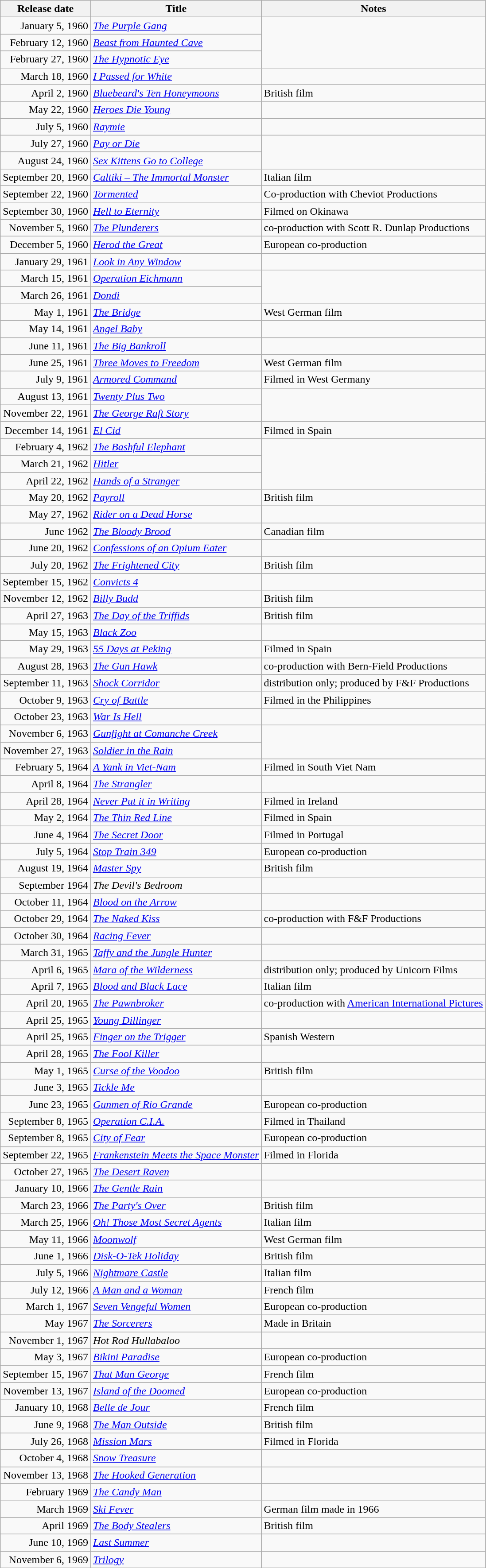<table class="wikitable sortable">
<tr>
<th>Release date</th>
<th>Title</th>
<th>Notes</th>
</tr>
<tr>
<td align="right">January 5, 1960</td>
<td><em><a href='#'>The Purple Gang</a></em></td>
<td rowspan="3"></td>
</tr>
<tr>
<td align="right">February 12, 1960</td>
<td><em><a href='#'>Beast from Haunted Cave</a></em></td>
</tr>
<tr>
<td align="right">February 27, 1960</td>
<td><em><a href='#'>The Hypnotic Eye</a></em></td>
</tr>
<tr>
<td align="right">March 18, 1960</td>
<td><em><a href='#'>I Passed for White</a></em></td>
<td></td>
</tr>
<tr>
<td align="right">April 2, 1960</td>
<td><em><a href='#'>Bluebeard's Ten Honeymoons</a></em></td>
<td>British film</td>
</tr>
<tr>
<td align="right">May 22, 1960</td>
<td><em><a href='#'>Heroes Die Young</a></em></td>
<td></td>
</tr>
<tr>
<td align="right">July 5, 1960</td>
<td><em><a href='#'>Raymie</a></em></td>
<td></td>
</tr>
<tr>
<td align="right">July 27, 1960</td>
<td><em><a href='#'>Pay or Die</a></em></td>
<td rowspan="2"></td>
</tr>
<tr>
<td align="right">August 24, 1960</td>
<td><em><a href='#'>Sex Kittens Go to College</a></em></td>
</tr>
<tr>
<td align="right">September 20, 1960</td>
<td><em><a href='#'>Caltiki – The Immortal Monster</a></em></td>
<td>Italian film</td>
</tr>
<tr>
<td align="right">September 22, 1960</td>
<td><em><a href='#'>Tormented</a></em></td>
<td>Co-production with Cheviot Productions </td>
</tr>
<tr>
<td align="right">September 30, 1960</td>
<td><em><a href='#'>Hell to Eternity</a></em></td>
<td>Filmed on Okinawa</td>
</tr>
<tr>
<td align="right">November 5, 1960</td>
<td><em><a href='#'>The Plunderers</a></em></td>
<td>co-production with Scott R. Dunlap Productions</td>
</tr>
<tr>
<td align="right">December 5, 1960</td>
<td><em><a href='#'>Herod the Great</a></em></td>
<td>European co-production</td>
</tr>
<tr>
<td align="right">January 29, 1961</td>
<td><em><a href='#'>Look in Any Window</a></em></td>
<td></td>
</tr>
<tr>
<td align="right">March 15, 1961</td>
<td><em><a href='#'>Operation Eichmann</a></em></td>
<td rowspan="2"></td>
</tr>
<tr>
<td align="right">March 26, 1961</td>
<td><em><a href='#'>Dondi</a></em></td>
</tr>
<tr>
<td align="right">May 1, 1961</td>
<td><em><a href='#'>The Bridge</a></em></td>
<td>West German film</td>
</tr>
<tr>
<td align="right">May 14, 1961</td>
<td><em><a href='#'>Angel Baby</a></em></td>
<td></td>
</tr>
<tr>
<td align="right">June 11, 1961</td>
<td><em><a href='#'>The Big Bankroll</a></em></td>
<td></td>
</tr>
<tr>
<td align="right">June 25, 1961</td>
<td><em><a href='#'>Three Moves to Freedom</a></em></td>
<td>West German film</td>
</tr>
<tr>
<td align="right">July 9, 1961</td>
<td><em><a href='#'>Armored Command</a></em></td>
<td>Filmed in West Germany</td>
</tr>
<tr>
<td align="right">August 13, 1961</td>
<td><em><a href='#'>Twenty Plus Two</a></em></td>
<td rowspan="2"></td>
</tr>
<tr>
<td align="right">November 22, 1961</td>
<td><em><a href='#'>The George Raft Story</a></em></td>
</tr>
<tr>
<td align="right">December 14, 1961</td>
<td><em><a href='#'>El Cid</a></em></td>
<td>Filmed in Spain</td>
</tr>
<tr>
<td align="right">February 4, 1962</td>
<td><em><a href='#'>The Bashful Elephant</a></em></td>
<td rowspan="3"></td>
</tr>
<tr>
<td align="right">March 21, 1962</td>
<td><em><a href='#'>Hitler</a></em></td>
</tr>
<tr>
<td align="right">April 22, 1962</td>
<td><em><a href='#'>Hands of a Stranger</a></em></td>
</tr>
<tr>
<td align="right">May 20, 1962</td>
<td><em><a href='#'>Payroll</a></em></td>
<td>British film</td>
</tr>
<tr>
<td align="right">May 27, 1962</td>
<td><em><a href='#'>Rider on a Dead Horse</a></em></td>
<td></td>
</tr>
<tr>
<td align="right">June 1962</td>
<td><em><a href='#'>The Bloody Brood</a></em></td>
<td>Canadian film</td>
</tr>
<tr>
<td align="right">June 20, 1962</td>
<td><em><a href='#'>Confessions of an Opium Eater</a></em></td>
<td></td>
</tr>
<tr>
<td align="right">July 20, 1962</td>
<td><em><a href='#'>The Frightened City</a></em></td>
<td>British film</td>
</tr>
<tr>
<td align="right">September 15, 1962</td>
<td><em><a href='#'>Convicts 4</a></em></td>
<td></td>
</tr>
<tr>
<td align="right">November 12, 1962</td>
<td><em><a href='#'>Billy Budd</a></em></td>
<td>British film</td>
</tr>
<tr>
<td align="right">April 27, 1963</td>
<td><em><a href='#'>The Day of the Triffids</a></em></td>
<td>British film</td>
</tr>
<tr>
<td align="right">May 15, 1963</td>
<td><em><a href='#'>Black Zoo</a></em></td>
<td></td>
</tr>
<tr>
<td align="right">May 29, 1963</td>
<td><em><a href='#'>55 Days at Peking</a></em></td>
<td>Filmed in Spain</td>
</tr>
<tr>
<td align="right">August 28, 1963</td>
<td><em><a href='#'>The Gun Hawk</a></em></td>
<td>co-production with Bern-Field Productions</td>
</tr>
<tr>
<td align="right">September 11, 1963</td>
<td><em><a href='#'>Shock Corridor</a></em></td>
<td>distribution only; produced by F&F Productions</td>
</tr>
<tr>
<td align="right">October 9, 1963</td>
<td><em><a href='#'>Cry of Battle</a></em></td>
<td>Filmed in the Philippines</td>
</tr>
<tr>
<td align="right">October 23, 1963</td>
<td><em><a href='#'>War Is Hell</a></em></td>
<td></td>
</tr>
<tr>
<td align="right">November 6, 1963</td>
<td><em><a href='#'>Gunfight at Comanche Creek</a></em></td>
<td rowspan="2"></td>
</tr>
<tr>
<td align="right">November 27, 1963</td>
<td><em><a href='#'>Soldier in the Rain</a></em></td>
</tr>
<tr>
<td align="right">February 5, 1964</td>
<td><em><a href='#'>A Yank in Viet-Nam</a></em></td>
<td>Filmed in South Viet Nam</td>
</tr>
<tr>
<td align="right">April 8, 1964</td>
<td><em><a href='#'>The Strangler</a></em></td>
<td></td>
</tr>
<tr>
<td align="right">April 28, 1964</td>
<td><em><a href='#'>Never Put it in Writing</a></em></td>
<td>Filmed in Ireland</td>
</tr>
<tr>
<td align="right">May 2, 1964</td>
<td><em><a href='#'>The Thin Red Line</a></em></td>
<td>Filmed in Spain</td>
</tr>
<tr>
<td align="right">June 4, 1964</td>
<td><em><a href='#'>The Secret Door</a></em></td>
<td>Filmed in Portugal</td>
</tr>
<tr>
<td align="right">July 5, 1964</td>
<td><em><a href='#'>Stop Train 349</a></em></td>
<td>European co-production</td>
</tr>
<tr>
<td align="right">August 19, 1964</td>
<td><em><a href='#'>Master Spy</a></em></td>
<td>British film</td>
</tr>
<tr>
<td align="right">September 1964</td>
<td><em>The Devil's Bedroom</em></td>
<td></td>
</tr>
<tr>
<td align="right">October 11, 1964</td>
<td><em><a href='#'>Blood on the Arrow</a></em></td>
<td></td>
</tr>
<tr>
<td align="right">October 29, 1964</td>
<td><em><a href='#'>The Naked Kiss</a></em></td>
<td>co-production with F&F Productions </td>
</tr>
<tr>
<td align="right">October 30, 1964</td>
<td><em><a href='#'>Racing Fever</a></em></td>
<td></td>
</tr>
<tr>
<td align="right">March 31, 1965</td>
<td><em><a href='#'>Taffy and the Jungle Hunter</a></em></td>
<td></td>
</tr>
<tr>
<td align="right">April 6, 1965</td>
<td><em><a href='#'>Mara of the Wilderness</a></em></td>
<td>distribution only; produced by Unicorn Films</td>
</tr>
<tr>
<td align="right">April 7, 1965</td>
<td><em><a href='#'>Blood and Black Lace</a></em></td>
<td>Italian film</td>
</tr>
<tr>
<td align="right">April 20, 1965</td>
<td><em><a href='#'>The Pawnbroker</a></em></td>
<td>co-production with <a href='#'>American International Pictures</a></td>
</tr>
<tr>
<td align="right">April 25, 1965</td>
<td><em><a href='#'>Young Dillinger</a></em></td>
<td></td>
</tr>
<tr>
<td align="right">April 25, 1965</td>
<td><em><a href='#'>Finger on the Trigger</a></em></td>
<td>Spanish Western</td>
</tr>
<tr>
<td align="right">April 28, 1965</td>
<td><em><a href='#'>The Fool Killer</a></em></td>
<td></td>
</tr>
<tr>
<td align="right">May 1, 1965</td>
<td><em><a href='#'>Curse of the Voodoo</a></em></td>
<td>British film</td>
</tr>
<tr>
<td align="right">June 3, 1965</td>
<td><em><a href='#'>Tickle Me</a></em></td>
<td></td>
</tr>
<tr>
<td align="right">June 23, 1965</td>
<td><em><a href='#'>Gunmen of Rio Grande</a></em></td>
<td>European co-production</td>
</tr>
<tr>
<td align="right">September 8, 1965</td>
<td><em><a href='#'>Operation C.I.A.</a></em></td>
<td>Filmed in Thailand</td>
</tr>
<tr>
<td align="right">September 8, 1965</td>
<td><em><a href='#'>City of Fear</a></em></td>
<td>European co-production</td>
</tr>
<tr>
<td align="right">September 22, 1965</td>
<td><em><a href='#'>Frankenstein Meets the Space Monster</a></em></td>
<td>Filmed in Florida</td>
</tr>
<tr>
<td align="right">October 27, 1965</td>
<td><em><a href='#'>The Desert Raven</a></em></td>
<td></td>
</tr>
<tr>
<td align="right">January 10, 1966</td>
<td><em><a href='#'>The Gentle Rain</a></em></td>
<td></td>
</tr>
<tr>
<td align="right">March 23, 1966</td>
<td><em><a href='#'>The Party's Over</a></em></td>
<td>British film</td>
</tr>
<tr>
<td align="right">March 25, 1966</td>
<td><em><a href='#'>Oh! Those Most Secret Agents</a></em></td>
<td>Italian film</td>
</tr>
<tr>
<td align="right">May 11, 1966</td>
<td><em><a href='#'>Moonwolf</a></em></td>
<td>West German film</td>
</tr>
<tr>
<td align="right">June 1, 1966</td>
<td><em><a href='#'>Disk-O-Tek Holiday</a></em></td>
<td>British film</td>
</tr>
<tr>
<td align="right">July 5, 1966</td>
<td><em><a href='#'>Nightmare Castle</a></em></td>
<td>Italian film</td>
</tr>
<tr>
<td align="right">July 12, 1966</td>
<td><em><a href='#'>A Man and a Woman</a></em></td>
<td>French film</td>
</tr>
<tr>
<td align="right">March 1, 1967</td>
<td><em><a href='#'>Seven Vengeful Women</a></em></td>
<td>European co-production</td>
</tr>
<tr>
<td align="right">May 1967</td>
<td><em><a href='#'>The Sorcerers</a></em></td>
<td>Made in Britain</td>
</tr>
<tr>
<td align="right">November 1, 1967</td>
<td><em>Hot Rod Hullabaloo</em></td>
<td></td>
</tr>
<tr>
<td align="right">May 3, 1967</td>
<td><em><a href='#'>Bikini Paradise</a></em></td>
<td>European co-production</td>
</tr>
<tr>
<td align="right">September 15, 1967</td>
<td><em><a href='#'>That Man George</a></em></td>
<td>French film</td>
</tr>
<tr>
<td align="right">November 13, 1967</td>
<td><em><a href='#'>Island of the Doomed</a></em></td>
<td>European co-production</td>
</tr>
<tr>
<td align="right">January 10, 1968</td>
<td><em><a href='#'>Belle de Jour</a></em></td>
<td>French film</td>
</tr>
<tr>
<td align="right">June 9, 1968</td>
<td><em><a href='#'>The Man Outside</a></em></td>
<td>British film</td>
</tr>
<tr>
<td align="right">July 26, 1968</td>
<td><em><a href='#'>Mission Mars</a></em></td>
<td>Filmed in Florida</td>
</tr>
<tr>
<td align="right">October 4, 1968</td>
<td><em><a href='#'>Snow Treasure</a></em></td>
<td></td>
</tr>
<tr>
<td align="right">November 13, 1968</td>
<td><em><a href='#'>The Hooked Generation</a></em></td>
<td></td>
</tr>
<tr>
<td align="right">February 1969</td>
<td><em><a href='#'>The Candy Man</a></em></td>
<td></td>
</tr>
<tr>
<td align="right">March 1969</td>
<td><em><a href='#'>Ski Fever</a></em></td>
<td>German film made in 1966</td>
</tr>
<tr>
<td align="right">April 1969</td>
<td><em><a href='#'>The Body Stealers</a></em></td>
<td>British film</td>
</tr>
<tr>
<td align="right">June 10, 1969</td>
<td><em><a href='#'>Last Summer</a></em></td>
<td></td>
</tr>
<tr>
<td align="right">November 6, 1969</td>
<td><em><a href='#'>Trilogy</a></em></td>
<td></td>
</tr>
<tr>
</tr>
</table>
